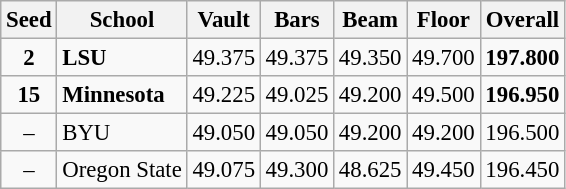<table class="wikitable" style="white-space:nowrap; font-size:95%; text-align:center">
<tr>
<th>Seed</th>
<th>School</th>
<th>Vault</th>
<th>Bars</th>
<th>Beam</th>
<th>Floor</th>
<th>Overall</th>
</tr>
<tr>
<td><strong>2</strong></td>
<td align=left><strong>LSU</strong></td>
<td>49.375</td>
<td>49.375</td>
<td>49.350</td>
<td>49.700</td>
<td><strong>197.800</strong></td>
</tr>
<tr>
<td><strong>15</strong></td>
<td align=left><strong>Minnesota</strong></td>
<td>49.225</td>
<td>49.025</td>
<td>49.200</td>
<td>49.500</td>
<td><strong>196.950</strong></td>
</tr>
<tr>
<td>–</td>
<td align=left>BYU</td>
<td>49.050</td>
<td>49.050</td>
<td>49.200</td>
<td>49.200</td>
<td>196.500</td>
</tr>
<tr>
<td>–</td>
<td align=left>Oregon State</td>
<td>49.075</td>
<td>49.300</td>
<td>48.625</td>
<td>49.450</td>
<td>196.450</td>
</tr>
</table>
